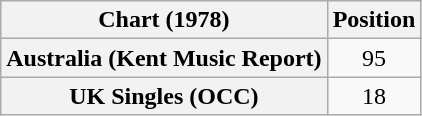<table class="wikitable plainrowheaders">
<tr>
<th scope="col">Chart (1978)</th>
<th scope="col">Position</th>
</tr>
<tr>
<th scope="row">Australia (Kent Music Report)</th>
<td style="text-align:center;">95</td>
</tr>
<tr>
<th scope="row">UK Singles (OCC)</th>
<td style="text-align:center;">18</td>
</tr>
</table>
